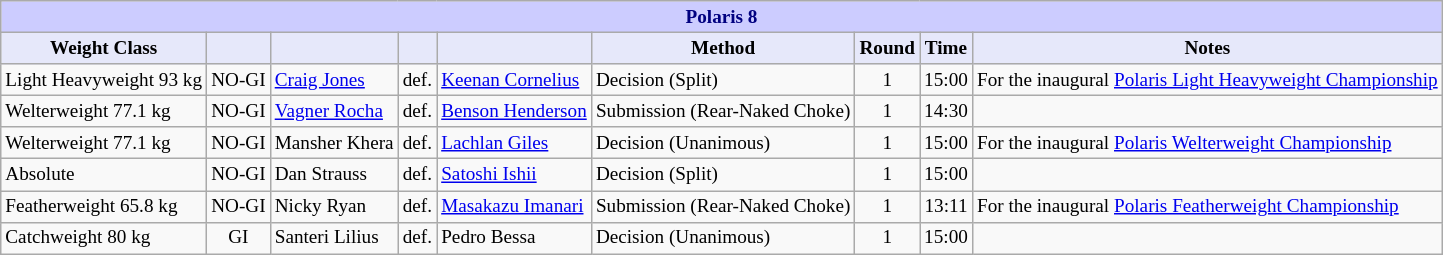<table class="wikitable" style="font-size: 80%;">
<tr>
<th colspan="9" style="background-color: #ccf; color: #000080; text-align: center;"><strong>Polaris 8</strong></th>
</tr>
<tr>
<th colspan="1" style="background-color: #E6E8FA; color: #000000; text-align: center;">Weight Class</th>
<th colspan="1" style="background-color: #E6E8FA; color: #000000; text-align: center;"></th>
<th colspan="1" style="background-color: #E6E8FA; color: #000000; text-align: center;"></th>
<th colspan="1" style="background-color: #E6E8FA; color: #000000; text-align: center;"></th>
<th colspan="1" style="background-color: #E6E8FA; color: #000000; text-align: center;"></th>
<th colspan="1" style="background-color: #E6E8FA; color: #000000; text-align: center;">Method</th>
<th colspan="1" style="background-color: #E6E8FA; color: #000000; text-align: center;">Round</th>
<th colspan="1" style="background-color: #E6E8FA; color: #000000; text-align: center;">Time</th>
<th colspan="1" style="background-color: #E6E8FA; color: #000000; text-align: center;">Notes</th>
</tr>
<tr>
<td>Light Heavyweight 93 kg</td>
<td>NO-GI</td>
<td> <a href='#'>Craig Jones</a></td>
<td>def.</td>
<td> <a href='#'>Keenan Cornelius</a></td>
<td>Decision (Split)</td>
<td align=center>1</td>
<td align=center>15:00</td>
<td>For the inaugural <a href='#'>Polaris Light Heavyweight Championship</a></td>
</tr>
<tr>
<td>Welterweight 77.1 kg</td>
<td>NO-GI</td>
<td> <a href='#'>Vagner Rocha</a></td>
<td>def.</td>
<td> <a href='#'>Benson Henderson</a></td>
<td>Submission (Rear-Naked Choke)</td>
<td align=center>1</td>
<td align=center>14:30</td>
<td></td>
</tr>
<tr>
<td>Welterweight 77.1 kg</td>
<td>NO-GI</td>
<td> Mansher Khera</td>
<td>def.</td>
<td> <a href='#'>Lachlan Giles</a></td>
<td>Decision (Unanimous)</td>
<td align=center>1</td>
<td align=center>15:00</td>
<td>For the inaugural <a href='#'>Polaris Welterweight Championship</a></td>
</tr>
<tr>
<td>Absolute</td>
<td>NO-GI</td>
<td> Dan Strauss</td>
<td>def.</td>
<td> <a href='#'>Satoshi Ishii</a></td>
<td>Decision (Split)</td>
<td align=center>1</td>
<td align=center>15:00</td>
<td></td>
</tr>
<tr>
<td>Featherweight 65.8 kg</td>
<td>NO-GI</td>
<td> Nicky Ryan</td>
<td>def.</td>
<td> <a href='#'>Masakazu Imanari</a></td>
<td>Submission (Rear-Naked Choke)</td>
<td align=center>1</td>
<td align=center>13:11</td>
<td>For the inaugural <a href='#'>Polaris Featherweight Championship</a></td>
</tr>
<tr>
<td>Catchweight 80 kg</td>
<td align=center>GI</td>
<td> Santeri Lilius</td>
<td>def.</td>
<td> Pedro Bessa</td>
<td>Decision (Unanimous)</td>
<td align=center>1</td>
<td align=center>15:00</td>
<td></td>
</tr>
</table>
